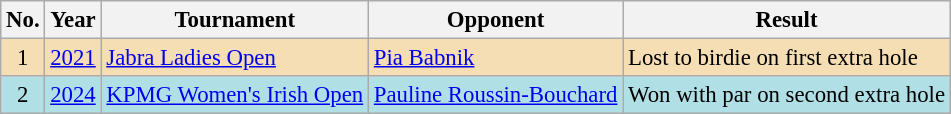<table class="wikitable" style="font-size:95%;">
<tr>
<th>No.</th>
<th>Year</th>
<th>Tournament</th>
<th>Opponent</th>
<th>Result</th>
</tr>
<tr style="background:#F5DEB3;">
<td align=center>1</td>
<td><a href='#'>2021</a></td>
<td><a href='#'>Jabra Ladies Open</a></td>
<td> <a href='#'>Pia Babnik</a></td>
<td>Lost to birdie on first extra hole</td>
</tr>
<tr style="background:#B0E0E6;">
<td align=center>2</td>
<td><a href='#'>2024</a></td>
<td><a href='#'>KPMG Women's Irish Open</a></td>
<td> <a href='#'>Pauline Roussin-Bouchard</a></td>
<td>Won with par on second extra hole</td>
</tr>
</table>
